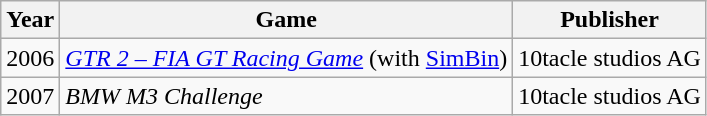<table class="wikitable sortable">
<tr>
<th>Year</th>
<th>Game</th>
<th>Publisher</th>
</tr>
<tr>
<td>2006</td>
<td><em><a href='#'>GTR 2 – FIA GT Racing Game</a></em> (with <a href='#'>SimBin</a>)</td>
<td>10tacle studios AG</td>
</tr>
<tr>
<td>2007</td>
<td><em>BMW M3 Challenge</em></td>
<td>10tacle studios AG</td>
</tr>
</table>
